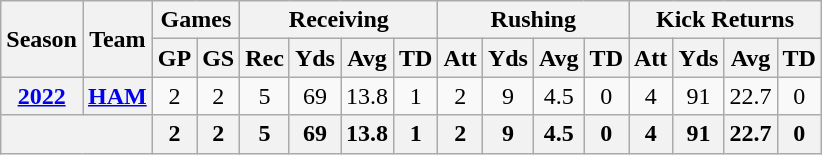<table class="wikitable" style="text-align:center">
<tr>
<th rowspan="2">Season</th>
<th rowspan="2">Team</th>
<th colspan="2">Games</th>
<th colspan="4">Receiving</th>
<th colspan="4">Rushing</th>
<th colspan="4">Kick Returns</th>
</tr>
<tr>
<th>GP</th>
<th>GS</th>
<th>Rec</th>
<th>Yds</th>
<th>Avg</th>
<th>TD</th>
<th>Att</th>
<th>Yds</th>
<th>Avg</th>
<th>TD</th>
<th>Att</th>
<th>Yds</th>
<th>Avg</th>
<th>TD</th>
</tr>
<tr>
<th><a href='#'>2022</a></th>
<th><a href='#'>HAM</a></th>
<td>2</td>
<td>2</td>
<td>5</td>
<td>69</td>
<td>13.8</td>
<td>1</td>
<td>2</td>
<td>9</td>
<td>4.5</td>
<td>0</td>
<td>4</td>
<td>91</td>
<td>22.7</td>
<td>0</td>
</tr>
<tr>
<th colspan="2"></th>
<th>2</th>
<th>2</th>
<th>5</th>
<th>69</th>
<th>13.8</th>
<th>1</th>
<th>2</th>
<th>9</th>
<th>4.5</th>
<th>0</th>
<th>4</th>
<th>91</th>
<th>22.7</th>
<th>0</th>
</tr>
</table>
